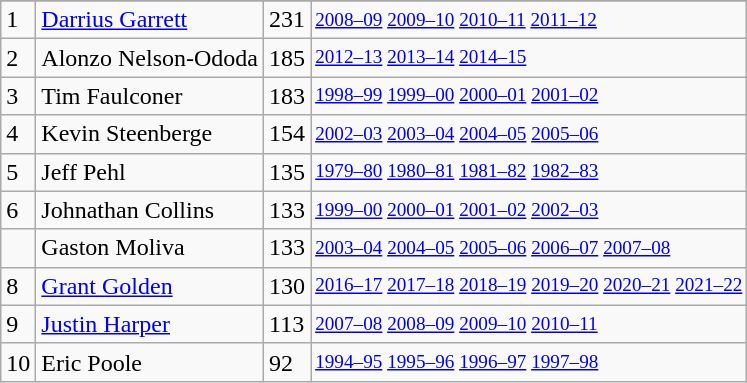<table class="wikitable">
<tr>
</tr>
<tr>
<td>1</td>
<td><a href='#'>Darrius Garrett</a></td>
<td>231</td>
<td style="font-size:80%;"><a href='#'>2008–09</a> <a href='#'>2009–10</a> <a href='#'>2010–11</a> <a href='#'>2011–12</a></td>
</tr>
<tr>
<td>2</td>
<td>Alonzo Nelson-Ododa</td>
<td>185</td>
<td style="font-size:80%;"><a href='#'>2012–13</a> <a href='#'>2013–14</a> <a href='#'>2014–15</a></td>
</tr>
<tr>
<td>3</td>
<td>Tim Faulconer</td>
<td>183</td>
<td style="font-size:80%;"><a href='#'>1998–99</a> <a href='#'>1999–00</a> <a href='#'>2000–01</a> <a href='#'>2001–02</a></td>
</tr>
<tr>
<td>4</td>
<td>Kevin Steenberge</td>
<td>154</td>
<td style="font-size:80%;"><a href='#'>2002–03</a> <a href='#'>2003–04</a> <a href='#'>2004–05</a> <a href='#'>2005–06</a></td>
</tr>
<tr>
<td>5</td>
<td>Jeff Pehl</td>
<td>135</td>
<td style="font-size:80%;"><a href='#'>1979–80</a> <a href='#'>1980–81</a> <a href='#'>1981–82</a> <a href='#'>1982–83</a></td>
</tr>
<tr>
<td>6</td>
<td>Johnathan Collins</td>
<td>133</td>
<td style="font-size:80%;"><a href='#'>1999–00</a> <a href='#'>2000–01</a> <a href='#'>2001–02</a> <a href='#'>2002–03</a></td>
</tr>
<tr>
<td></td>
<td>Gaston Moliva</td>
<td>133</td>
<td style="font-size:80%;"><a href='#'>2003–04</a> <a href='#'>2004–05</a> <a href='#'>2005–06</a> <a href='#'>2006–07</a> <a href='#'>2007–08</a></td>
</tr>
<tr>
<td>8</td>
<td><a href='#'>Grant Golden</a></td>
<td>130</td>
<td style="font-size:80%;"><a href='#'>2016–17</a> <a href='#'>2017–18</a> <a href='#'>2018–19</a> <a href='#'>2019–20</a> <a href='#'>2020–21</a> <a href='#'>2021–22</a></td>
</tr>
<tr>
<td>9</td>
<td><a href='#'>Justin Harper</a></td>
<td>113</td>
<td style="font-size:80%;"><a href='#'>2007–08</a> <a href='#'>2008–09</a> <a href='#'>2009–10</a> <a href='#'>2010–11</a></td>
</tr>
<tr>
<td>10</td>
<td>Eric Poole</td>
<td>92</td>
<td style="font-size:80%;"><a href='#'>1994–95</a> <a href='#'>1995–96</a> <a href='#'>1996–97</a> <a href='#'>1997–98</a></td>
</tr>
</table>
